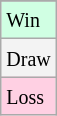<table class="wikitable">
<tr>
</tr>
<tr bgcolor = "#d0ffe3">
<td><small>Win</small></td>
</tr>
<tr bgcolor = "#f3f3f3">
<td><small>Draw</small></td>
</tr>
<tr bgcolor = "#ffd0e3">
<td><small>Loss</small></td>
</tr>
</table>
